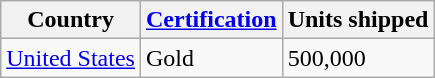<table class="wikitable plainrowheaders">
<tr>
<th scope="col">Country</th>
<th scope="col"><a href='#'>Certification</a></th>
<th scope="col">Units shipped</th>
</tr>
<tr>
<td><a href='#'>United States</a></td>
<td>Gold</td>
<td>500,000</td>
</tr>
</table>
